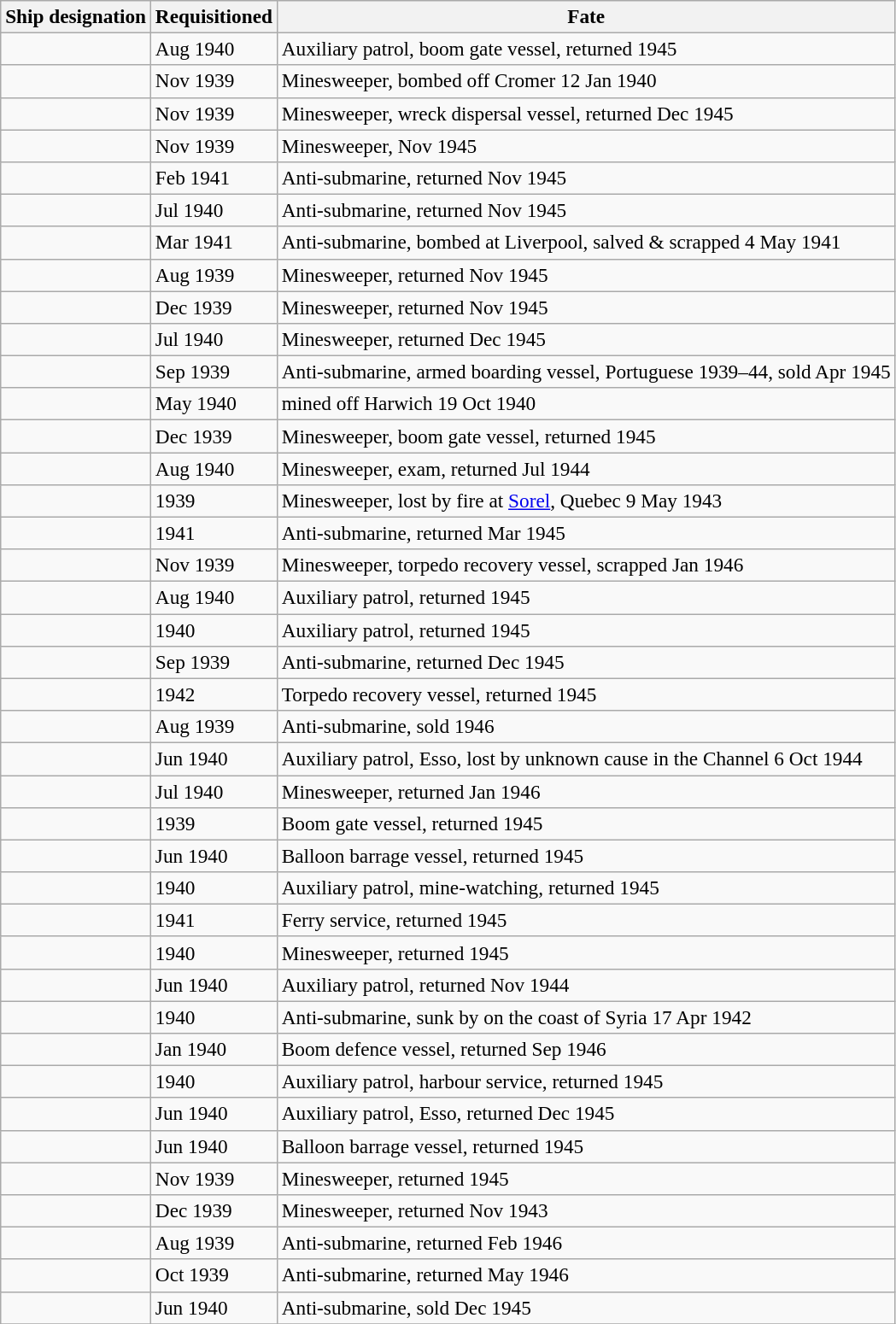<table class="wikitable" style="font-size:97%;">
<tr>
<th>Ship designation</th>
<th>Requisitioned</th>
<th>Fate</th>
</tr>
<tr>
<td></td>
<td>Aug 1940</td>
<td>Auxiliary patrol, boom gate vessel, returned 1945</td>
</tr>
<tr>
<td></td>
<td>Nov 1939</td>
<td>Minesweeper, bombed off Cromer 12 Jan 1940</td>
</tr>
<tr>
<td></td>
<td>Nov 1939</td>
<td>Minesweeper, wreck dispersal vessel, returned Dec 1945</td>
</tr>
<tr>
<td></td>
<td>Nov 1939</td>
<td>Minesweeper, Nov 1945</td>
</tr>
<tr>
<td></td>
<td>Feb 1941</td>
<td>Anti-submarine, returned Nov 1945</td>
</tr>
<tr>
<td></td>
<td>Jul 1940</td>
<td>Anti-submarine, returned Nov 1945</td>
</tr>
<tr>
<td></td>
<td>Mar 1941</td>
<td>Anti-submarine, bombed at Liverpool, salved & scrapped 4 May 1941</td>
</tr>
<tr>
<td></td>
<td>Aug 1939</td>
<td>Minesweeper, returned Nov 1945</td>
</tr>
<tr>
<td></td>
<td>Dec 1939</td>
<td>Minesweeper, returned Nov 1945</td>
</tr>
<tr>
<td></td>
<td>Jul 1940</td>
<td>Minesweeper, returned Dec 1945</td>
</tr>
<tr>
<td></td>
<td>Sep 1939</td>
<td>Anti-submarine, armed boarding vessel, Portuguese 1939–44, sold Apr 1945</td>
</tr>
<tr>
<td></td>
<td>May 1940</td>
<td>mined off Harwich 19 Oct 1940</td>
</tr>
<tr>
<td></td>
<td>Dec 1939</td>
<td>Minesweeper, boom gate vessel, returned 1945</td>
</tr>
<tr>
<td></td>
<td>Aug 1940</td>
<td>Minesweeper, exam, returned Jul 1944</td>
</tr>
<tr>
<td></td>
<td>1939</td>
<td>Minesweeper, lost by fire at <a href='#'>Sorel</a>, Quebec 9 May 1943</td>
</tr>
<tr>
<td></td>
<td>1941</td>
<td>Anti-submarine, returned Mar 1945</td>
</tr>
<tr>
<td></td>
<td>Nov 1939</td>
<td>Minesweeper, torpedo recovery vessel, scrapped Jan 1946</td>
</tr>
<tr>
<td></td>
<td>Aug 1940</td>
<td>Auxiliary patrol, returned 1945</td>
</tr>
<tr>
<td></td>
<td>1940</td>
<td>Auxiliary patrol, returned 1945</td>
</tr>
<tr>
<td></td>
<td>Sep 1939</td>
<td>Anti-submarine, returned Dec 1945</td>
</tr>
<tr>
<td></td>
<td>1942</td>
<td>Torpedo recovery vessel, returned 1945</td>
</tr>
<tr>
<td></td>
<td>Aug 1939</td>
<td>Anti-submarine, sold 1946</td>
</tr>
<tr>
<td></td>
<td>Jun 1940</td>
<td>Auxiliary patrol, Esso, lost by unknown cause in the Channel 6 Oct 1944</td>
</tr>
<tr>
<td></td>
<td>Jul 1940</td>
<td>Minesweeper, returned Jan 1946</td>
</tr>
<tr>
<td></td>
<td>1939</td>
<td>Boom gate vessel, returned 1945</td>
</tr>
<tr>
<td></td>
<td>Jun 1940</td>
<td>Balloon barrage vessel, returned 1945</td>
</tr>
<tr>
<td></td>
<td>1940</td>
<td>Auxiliary patrol, mine-watching, returned 1945</td>
</tr>
<tr>
<td></td>
<td>1941</td>
<td>Ferry service, returned 1945</td>
</tr>
<tr>
<td></td>
<td>1940</td>
<td>Minesweeper, returned 1945</td>
</tr>
<tr>
<td></td>
<td>Jun 1940</td>
<td>Auxiliary patrol, returned Nov 1944</td>
</tr>
<tr>
<td></td>
<td>1940</td>
<td>Anti-submarine, sunk by  on the coast of Syria 17 Apr 1942</td>
</tr>
<tr>
<td></td>
<td>Jan 1940</td>
<td>Boom defence vessel, returned Sep 1946</td>
</tr>
<tr>
<td></td>
<td>1940</td>
<td>Auxiliary patrol, harbour service, returned 1945</td>
</tr>
<tr>
<td></td>
<td>Jun 1940</td>
<td>Auxiliary patrol, Esso, returned Dec 1945</td>
</tr>
<tr>
<td></td>
<td>Jun 1940</td>
<td>Balloon barrage vessel, returned 1945</td>
</tr>
<tr>
<td></td>
<td>Nov 1939</td>
<td>Minesweeper, returned 1945</td>
</tr>
<tr>
<td></td>
<td>Dec 1939</td>
<td>Minesweeper, returned Nov 1943</td>
</tr>
<tr>
<td></td>
<td>Aug 1939</td>
<td>Anti-submarine, returned Feb 1946</td>
</tr>
<tr>
<td></td>
<td>Oct 1939</td>
<td>Anti-submarine, returned May 1946</td>
</tr>
<tr>
<td></td>
<td>Jun 1940</td>
<td>Anti-submarine, sold Dec 1945</td>
</tr>
<tr>
</tr>
</table>
